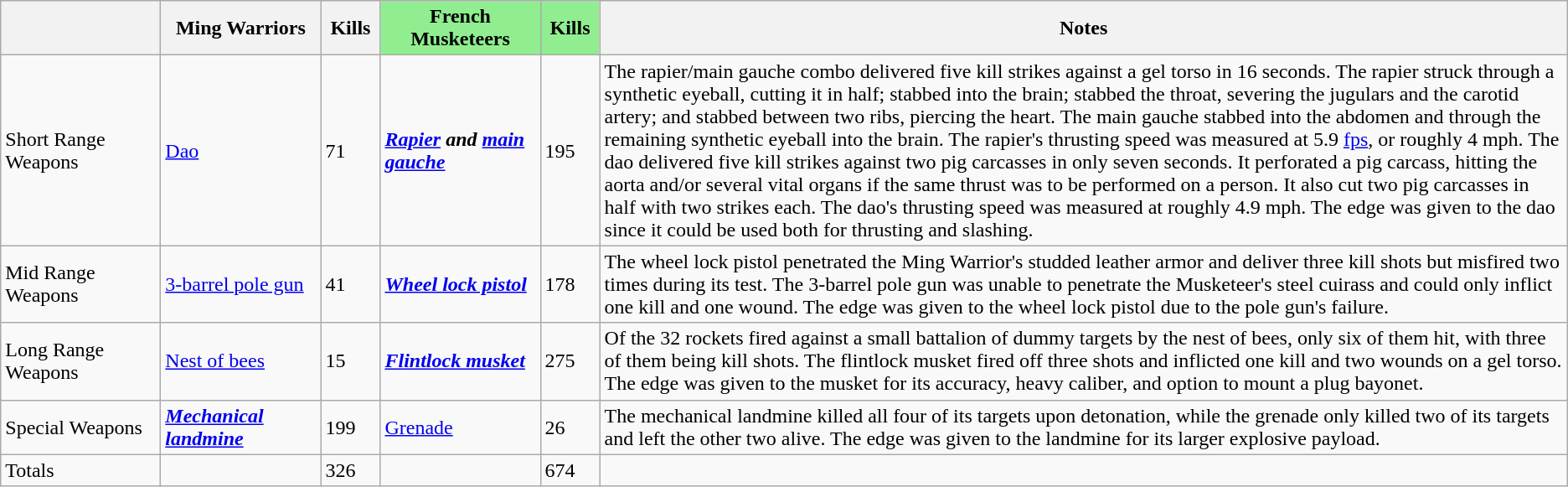<table class="wikitable unsortable">
<tr>
<th width="120"></th>
<th width="120">Ming Warriors</th>
<th width="40">Kills</th>
<th width="120" style="background:lightgreen">French Musketeers</th>
<th width="40" style="background:lightgreen">Kills</th>
<th>Notes</th>
</tr>
<tr>
<td>Short Range Weapons</td>
<td><a href='#'>Dao</a></td>
<td>71</td>
<td><strong><em><a href='#'>Rapier</a> and <a href='#'>main gauche</a></em></strong></td>
<td>195</td>
<td>The rapier/main gauche combo delivered five kill strikes against a gel torso in 16 seconds. The rapier struck through a synthetic eyeball, cutting it in half; stabbed into the brain; stabbed the throat, severing the jugulars and the carotid artery; and stabbed between two ribs, piercing the heart. The main gauche stabbed into the abdomen and through the remaining synthetic eyeball into the brain. The rapier's thrusting speed was measured at 5.9 <a href='#'>fps</a>, or roughly 4 mph. The dao delivered five kill strikes against two pig carcasses in only seven seconds. It perforated a pig carcass, hitting the aorta and/or several vital organs if the same thrust was to be performed on a person. It also cut two pig carcasses in half with two strikes each. The dao's thrusting speed was measured at roughly 4.9 mph. The edge was given to the dao since it could be used both for thrusting and slashing.</td>
</tr>
<tr>
<td>Mid Range Weapons</td>
<td><a href='#'>3-barrel pole gun</a></td>
<td>41</td>
<td><strong><em><a href='#'>Wheel lock pistol</a></em></strong></td>
<td>178</td>
<td>The wheel lock pistol penetrated the Ming Warrior's studded leather armor and deliver three kill shots but misfired two times during its test. The 3-barrel pole gun was unable to penetrate the Musketeer's steel cuirass and could only inflict one kill and one wound. The edge was given to the wheel lock pistol due to the pole gun's failure.</td>
</tr>
<tr>
<td>Long Range Weapons</td>
<td><a href='#'>Nest of bees</a></td>
<td>15</td>
<td><strong><em><a href='#'>Flintlock musket</a></em></strong></td>
<td>275</td>
<td>Of the 32 rockets fired against a small battalion of dummy targets by the nest of bees, only six of them hit, with three of them being kill shots. The flintlock musket fired off three shots and inflicted one kill and two wounds on a gel torso. The edge was given to the musket for its accuracy, heavy caliber, and option to mount a plug bayonet.</td>
</tr>
<tr>
<td>Special Weapons</td>
<td><strong><em><a href='#'>Mechanical landmine</a></em></strong></td>
<td>199</td>
<td><a href='#'>Grenade</a></td>
<td>26</td>
<td>The mechanical landmine killed all four of its targets upon detonation, while the grenade only killed two of its targets and left the other two alive. The edge was given to the landmine for its larger explosive payload.</td>
</tr>
<tr>
<td>Totals</td>
<td></td>
<td>326</td>
<td></td>
<td>674</td>
<td></td>
</tr>
</table>
